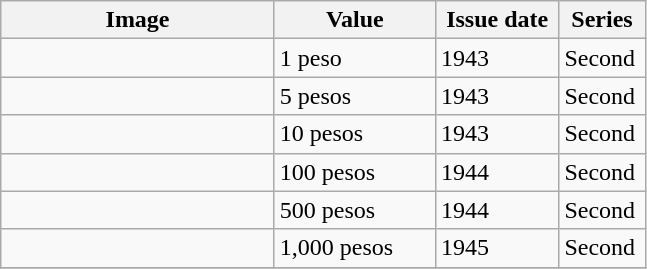<table class="wikitable">
<tr>
<th scope="col" style="width:175px;">Image</th>
<th scope="col" style="width:100px; ">Value</th>
<th scope="col" style="width:75px;">Issue date</th>
<th scope="col" style="width:50px;">Series</th>
</tr>
<tr>
<td></td>
<td>1 peso</td>
<td>1943</td>
<td>Second</td>
</tr>
<tr>
<td></td>
<td>5 pesos</td>
<td>1943</td>
<td>Second</td>
</tr>
<tr>
<td></td>
<td>10 pesos</td>
<td>1943</td>
<td>Second</td>
</tr>
<tr>
<td></td>
<td>100 pesos</td>
<td>1944</td>
<td>Second</td>
</tr>
<tr>
<td></td>
<td>500 pesos</td>
<td>1944</td>
<td>Second</td>
</tr>
<tr>
<td></td>
<td>1,000 pesos</td>
<td>1945</td>
<td>Second</td>
</tr>
<tr>
</tr>
</table>
